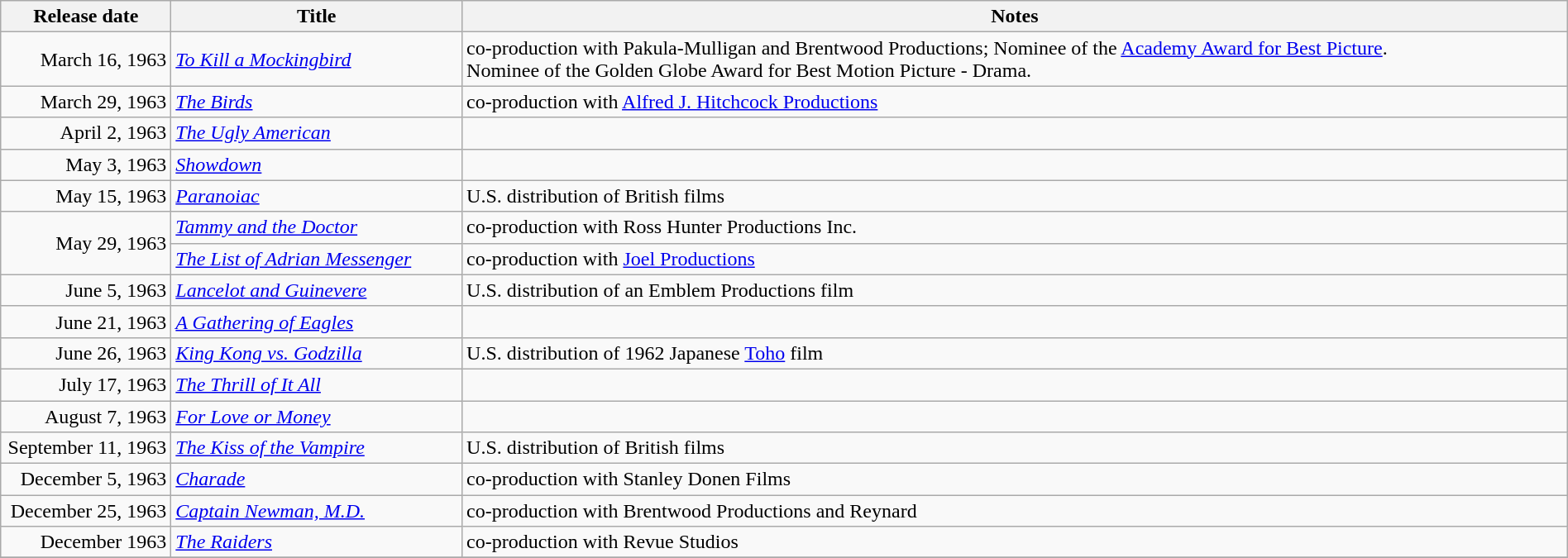<table class="wikitable sortable" style="width:100%;">
<tr>
<th scope="col" style="width:130px;">Release date</th>
<th>Title</th>
<th>Notes</th>
</tr>
<tr>
<td style="text-align:right;">March 16, 1963</td>
<td><em><a href='#'>To Kill a Mockingbird</a></em></td>
<td>co-production with Pakula-Mulligan and Brentwood Productions; Nominee of the <a href='#'>Academy Award for Best Picture</a>.<br>Nominee of the Golden Globe Award for Best Motion Picture - Drama.</td>
</tr>
<tr>
<td style="text-align:right;">March 29, 1963</td>
<td><em><a href='#'>The Birds</a></em></td>
<td>co-production with <a href='#'>Alfred J. Hitchcock Productions</a></td>
</tr>
<tr>
<td style="text-align:right;">April 2, 1963</td>
<td><em><a href='#'>The Ugly American</a></em></td>
<td></td>
</tr>
<tr>
<td style="text-align:right;">May 3, 1963</td>
<td><em><a href='#'>Showdown</a></em></td>
<td></td>
</tr>
<tr>
<td style="text-align:right;">May 15, 1963</td>
<td><em><a href='#'>Paranoiac</a></em></td>
<td>U.S. distribution of British films</td>
</tr>
<tr>
<td style="text-align:right;" rowspan="2">May 29, 1963</td>
<td><em><a href='#'>Tammy and the Doctor</a></em></td>
<td>co-production with Ross Hunter Productions Inc.</td>
</tr>
<tr>
<td><em><a href='#'>The List of Adrian Messenger</a></em></td>
<td>co-production with <a href='#'>Joel Productions</a></td>
</tr>
<tr>
<td style="text-align:right;">June 5, 1963</td>
<td><em><a href='#'>Lancelot and Guinevere</a></em></td>
<td>U.S. distribution of an Emblem Productions film</td>
</tr>
<tr>
<td style="text-align:right;">June 21, 1963</td>
<td><em><a href='#'>A Gathering of Eagles</a></em></td>
<td></td>
</tr>
<tr>
<td style="text-align:right;">June 26, 1963</td>
<td><em><a href='#'>King Kong vs. Godzilla</a></em></td>
<td>U.S. distribution of 1962 Japanese <a href='#'>Toho</a> film</td>
</tr>
<tr>
<td style="text-align:right;">July 17, 1963</td>
<td><em><a href='#'>The Thrill of It All</a></em></td>
<td></td>
</tr>
<tr>
<td style="text-align:right;">August 7, 1963</td>
<td><em><a href='#'>For Love or Money</a></em></td>
<td></td>
</tr>
<tr>
<td style="text-align:right;">September 11, 1963</td>
<td><em><a href='#'>The Kiss of the Vampire</a></em></td>
<td>U.S. distribution of British films</td>
</tr>
<tr>
<td style="text-align:right;">December 5, 1963</td>
<td><em><a href='#'>Charade</a></em></td>
<td>co-production with Stanley Donen Films</td>
</tr>
<tr>
<td style="text-align:right;">December 25, 1963</td>
<td><em><a href='#'>Captain Newman, M.D.</a></em></td>
<td>co-production with Brentwood Productions and Reynard</td>
</tr>
<tr>
<td style="text-align:right;">December 1963</td>
<td><em><a href='#'>The Raiders</a></em></td>
<td>co-production with Revue Studios</td>
</tr>
<tr>
</tr>
</table>
